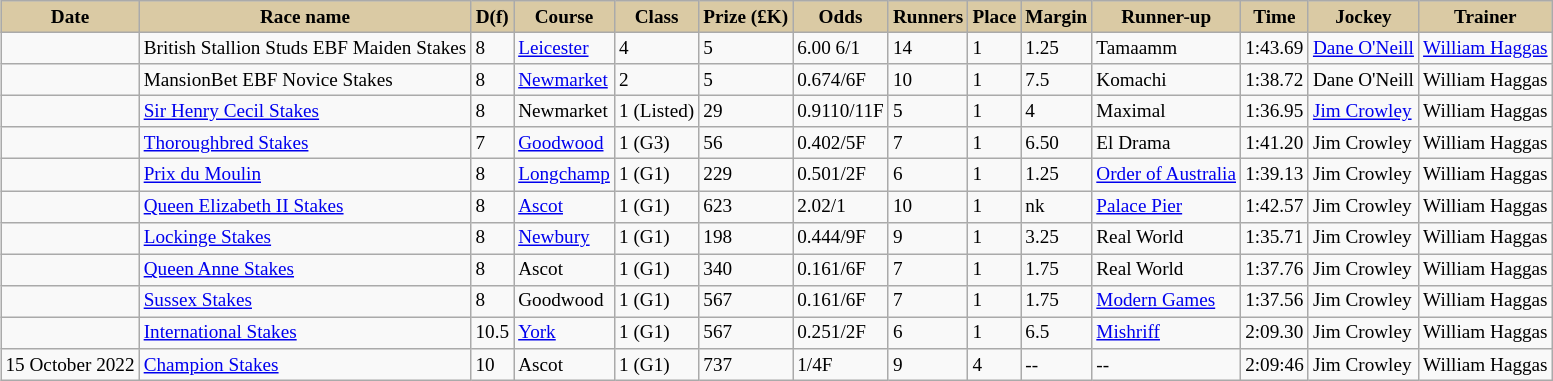<table class = "wikitable sortable" | border="1" cellpadding="1" style=" text-align:centre; margin-left:1em; float:centre ;border-collapse: collapse; font-size:80%">
<tr style="background:#dacaa4; text-align:center;">
<th style="background:#dacaa4;">Date</th>
<th style="background:#dacaa4;">Race name</th>
<th style="background:#dacaa4;">D(f)</th>
<th style="background:#dacaa4;">Course</th>
<th style="background:#dacaa4;">Class</th>
<th style="background:#dacaa4;">Prize (£K)</th>
<th style="background:#dacaa4;">Odds</th>
<th style="background:#dacaa4;">Runners</th>
<th style="background:#dacaa4;">Place</th>
<th style="background:#dacaa4;">Margin</th>
<th style="background:#dacaa4;">Runner-up</th>
<th style="background:#dacaa4;">Time</th>
<th style="background:#dacaa4;">Jockey</th>
<th style="background:#dacaa4;">Trainer</th>
</tr>
<tr>
<td></td>
<td>British Stallion Studs EBF Maiden Stakes</td>
<td>8</td>
<td><a href='#'>Leicester</a></td>
<td>4</td>
<td>5</td>
<td><span>6.00</span> 6/1</td>
<td>14</td>
<td>1</td>
<td>1.25</td>
<td>Tamaamm</td>
<td>1:43.69</td>
<td><a href='#'>Dane O'Neill</a></td>
<td><a href='#'>William Haggas</a></td>
</tr>
<tr>
<td></td>
<td>MansionBet EBF Novice Stakes</td>
<td>8</td>
<td><a href='#'>Newmarket</a></td>
<td>2</td>
<td>5</td>
<td><span>0.67</span>4/6F</td>
<td>10</td>
<td>1</td>
<td>7.5</td>
<td>Komachi</td>
<td>1:38.72</td>
<td>Dane O'Neill</td>
<td>William Haggas</td>
</tr>
<tr>
<td></td>
<td><a href='#'>Sir Henry Cecil Stakes</a></td>
<td>8</td>
<td>Newmarket</td>
<td>1 (Listed)</td>
<td>29</td>
<td><span>0.91</span>10/11F</td>
<td>5</td>
<td>1</td>
<td>4</td>
<td>Maximal</td>
<td>1:36.95</td>
<td><a href='#'>Jim Crowley</a></td>
<td>William Haggas</td>
</tr>
<tr>
<td></td>
<td><a href='#'>Thoroughbred Stakes</a></td>
<td>7</td>
<td><a href='#'>Goodwood</a></td>
<td>1 (G3)</td>
<td>56</td>
<td><span>0.40</span>2/5F</td>
<td>7</td>
<td>1</td>
<td>6.50</td>
<td>El Drama</td>
<td>1:41.20</td>
<td>Jim Crowley</td>
<td>William Haggas</td>
</tr>
<tr>
<td></td>
<td><a href='#'>Prix du Moulin</a></td>
<td>8</td>
<td><a href='#'>Longchamp</a></td>
<td>1 (G1)</td>
<td>229</td>
<td><span>0.50</span>1/2F</td>
<td>6</td>
<td>1</td>
<td>1.25</td>
<td><a href='#'>Order of Australia</a></td>
<td>1:39.13</td>
<td>Jim Crowley</td>
<td>William Haggas</td>
</tr>
<tr>
<td></td>
<td><a href='#'>Queen Elizabeth II Stakes</a></td>
<td>8</td>
<td><a href='#'>Ascot</a></td>
<td>1 (G1)</td>
<td>623</td>
<td><span>2.0</span>2/1</td>
<td>10</td>
<td>1</td>
<td>nk</td>
<td><a href='#'>Palace Pier</a></td>
<td>1:42.57</td>
<td>Jim Crowley</td>
<td>William Haggas</td>
</tr>
<tr>
<td></td>
<td><a href='#'>Lockinge Stakes</a></td>
<td>8</td>
<td><a href='#'>Newbury</a></td>
<td>1 (G1)</td>
<td>198</td>
<td><span>0.44</span>4/9F</td>
<td>9</td>
<td>1</td>
<td>3.25</td>
<td>Real World</td>
<td>1:35.71</td>
<td>Jim Crowley</td>
<td>William Haggas</td>
</tr>
<tr>
<td></td>
<td><a href='#'>Queen Anne Stakes</a></td>
<td>8</td>
<td>Ascot</td>
<td>1 (G1)</td>
<td>340</td>
<td><span>0.16</span>1/6F</td>
<td>7</td>
<td>1</td>
<td>1.75</td>
<td>Real World</td>
<td>1:37.76</td>
<td>Jim Crowley</td>
<td>William Haggas</td>
</tr>
<tr>
<td></td>
<td><a href='#'>Sussex Stakes</a></td>
<td>8</td>
<td>Goodwood</td>
<td>1 (G1)</td>
<td>567</td>
<td><span>0.16</span>1/6F</td>
<td>7</td>
<td>1</td>
<td>1.75</td>
<td><a href='#'>Modern Games</a></td>
<td>1:37.56</td>
<td>Jim Crowley</td>
<td>William Haggas</td>
</tr>
<tr>
<td></td>
<td><a href='#'>International Stakes</a></td>
<td>10.5</td>
<td><a href='#'>York</a></td>
<td>1 (G1)</td>
<td>567</td>
<td><span>0.25</span>1/2F</td>
<td>6</td>
<td>1</td>
<td>6.5</td>
<td><a href='#'>Mishriff</a></td>
<td>2:09.30</td>
<td>Jim Crowley</td>
<td>William Haggas</td>
</tr>
<tr>
<td>15 October 2022</td>
<td><a href='#'>Champion Stakes</a></td>
<td>10</td>
<td>Ascot</td>
<td>1 (G1)</td>
<td>737</td>
<td>1/4F</td>
<td>9</td>
<td>4</td>
<td>--</td>
<td>--</td>
<td>2:09:46</td>
<td>Jim Crowley</td>
<td>William Haggas</td>
</tr>
</table>
